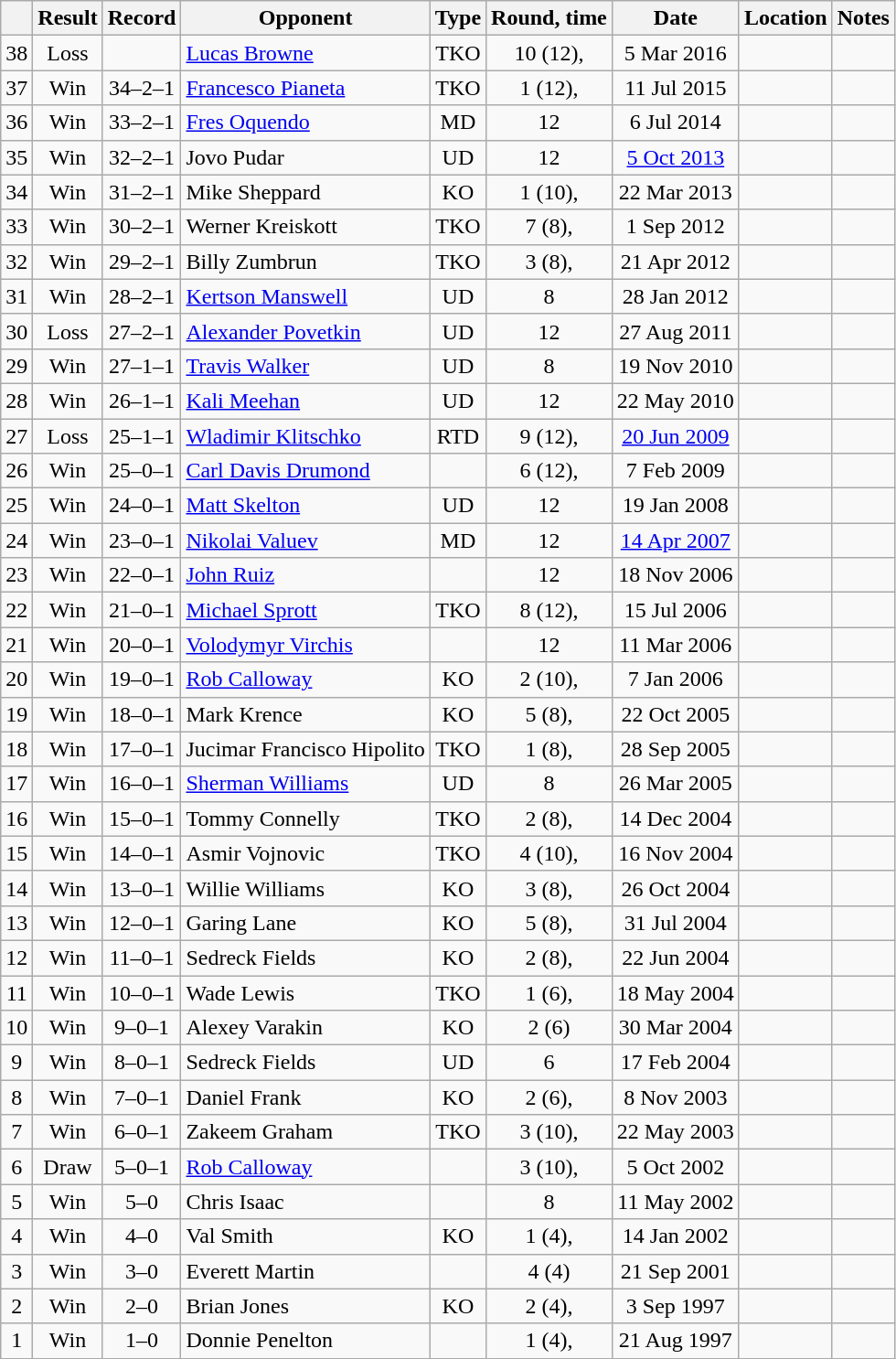<table class="wikitable" style="text-align:center">
<tr>
<th></th>
<th>Result</th>
<th>Record</th>
<th>Opponent</th>
<th>Type</th>
<th>Round, time</th>
<th>Date</th>
<th>Location</th>
<th>Notes</th>
</tr>
<tr>
<td>38</td>
<td> Loss</td>
<td></td>
<td style="text-align:left;"><a href='#'>Lucas Browne</a></td>
<td>TKO</td>
<td>10 (12), </td>
<td>5 Mar 2016</td>
<td style="text-align:left;"></td>
<td style="text-align:left;"></td>
</tr>
<tr>
<td>37</td>
<td>Win</td>
<td>34–2–1</td>
<td style="text-align:left;"><a href='#'>Francesco Pianeta</a></td>
<td>TKO</td>
<td>1 (12), </td>
<td>11 Jul 2015</td>
<td style="text-align:left;"></td>
<td style="text-align:left;"></td>
</tr>
<tr>
<td>36</td>
<td>Win</td>
<td>33–2–1</td>
<td style="text-align:left;"><a href='#'>Fres Oquendo</a></td>
<td>MD</td>
<td>12</td>
<td>6 Jul 2014</td>
<td style="text-align:left;"></td>
<td style="text-align:left;"></td>
</tr>
<tr>
<td>35</td>
<td>Win</td>
<td>32–2–1</td>
<td style="text-align:left;">Jovo Pudar</td>
<td>UD</td>
<td>12</td>
<td><a href='#'>5 Oct 2013</a></td>
<td style="text-align:left;"></td>
<td style="text-align:left;"></td>
</tr>
<tr>
<td>34</td>
<td>Win</td>
<td>31–2–1</td>
<td style="text-align:left;">Mike Sheppard</td>
<td>KO</td>
<td>1 (10), </td>
<td>22 Mar 2013</td>
<td style="text-align:left;"></td>
<td></td>
</tr>
<tr>
<td>33</td>
<td>Win</td>
<td>30–2–1</td>
<td style="text-align:left;">Werner Kreiskott</td>
<td>TKO</td>
<td>7 (8), </td>
<td>1 Sep 2012</td>
<td style="text-align:left;"></td>
<td></td>
</tr>
<tr>
<td>32</td>
<td>Win</td>
<td>29–2–1</td>
<td style="text-align:left;">Billy Zumbrun</td>
<td>TKO</td>
<td>3 (8), </td>
<td>21 Apr 2012</td>
<td style="text-align:left;"></td>
<td></td>
</tr>
<tr>
<td>31</td>
<td>Win</td>
<td>28–2–1</td>
<td style="text-align:left;"><a href='#'>Kertson Manswell</a></td>
<td>UD</td>
<td>8</td>
<td>28 Jan 2012</td>
<td style="text-align:left;"></td>
<td></td>
</tr>
<tr>
<td>30</td>
<td> Loss</td>
<td>27–2–1</td>
<td style="text-align:left;"><a href='#'>Alexander Povetkin</a></td>
<td>UD</td>
<td>12</td>
<td>27 Aug 2011</td>
<td style="text-align:left;"></td>
<td style="text-align:left;"></td>
</tr>
<tr>
<td>29</td>
<td>Win</td>
<td>27–1–1</td>
<td style="text-align:left;"><a href='#'>Travis Walker</a></td>
<td>UD</td>
<td>8</td>
<td>19 Nov 2010</td>
<td style="text-align:left;"></td>
<td></td>
</tr>
<tr>
<td>28</td>
<td>Win</td>
<td>26–1–1</td>
<td style="text-align:left;"><a href='#'>Kali Meehan</a></td>
<td>UD</td>
<td>12</td>
<td>22 May 2010</td>
<td style="text-align:left;"></td>
<td></td>
</tr>
<tr>
<td>27</td>
<td>Loss</td>
<td>25–1–1</td>
<td style="text-align:left;"><a href='#'>Wladimir Klitschko</a></td>
<td>RTD</td>
<td>9 (12), </td>
<td><a href='#'>20 Jun 2009</a></td>
<td style="text-align:left;"></td>
<td style="text-align:left;"></td>
</tr>
<tr>
<td>26</td>
<td>Win</td>
<td>25–0–1</td>
<td style="text-align:left;"><a href='#'>Carl Davis Drumond</a></td>
<td></td>
<td>6 (12), </td>
<td>7 Feb 2009</td>
<td style="text-align:left;"></td>
<td style="text-align:left;"></td>
</tr>
<tr>
<td>25</td>
<td>Win</td>
<td>24–0–1</td>
<td style="text-align:left;"><a href='#'>Matt Skelton</a></td>
<td>UD</td>
<td>12</td>
<td>19 Jan 2008</td>
<td style="text-align:left;"></td>
<td style="text-align:left;"></td>
</tr>
<tr>
<td>24</td>
<td>Win</td>
<td>23–0–1</td>
<td style="text-align:left;"><a href='#'>Nikolai Valuev</a></td>
<td>MD</td>
<td>12</td>
<td><a href='#'>14 Apr 2007</a></td>
<td style="text-align:left;"></td>
<td style="text-align:left;"></td>
</tr>
<tr>
<td>23</td>
<td>Win</td>
<td>22–0–1</td>
<td style="text-align:left;"><a href='#'>John Ruiz</a></td>
<td></td>
<td>12</td>
<td>18 Nov 2006</td>
<td style="text-align:left;"></td>
<td></td>
</tr>
<tr>
<td>22</td>
<td>Win</td>
<td>21–0–1</td>
<td style="text-align:left;"><a href='#'>Michael Sprott</a></td>
<td>TKO</td>
<td>8 (12), </td>
<td>15 Jul 2006</td>
<td style="text-align:left;"></td>
<td style="text-align:left;"></td>
</tr>
<tr>
<td>21</td>
<td>Win</td>
<td>20–0–1</td>
<td style="text-align:left;"><a href='#'>Volodymyr Virchis</a></td>
<td></td>
<td>12</td>
<td>11 Mar 2006</td>
<td style="text-align:left;"></td>
<td style="text-align:left;"></td>
</tr>
<tr>
<td>20</td>
<td>Win</td>
<td>19–0–1</td>
<td style="text-align:left;"><a href='#'>Rob Calloway</a></td>
<td>KO</td>
<td>2 (10), </td>
<td>7 Jan 2006</td>
<td style="text-align:left;"></td>
<td></td>
</tr>
<tr>
<td>19</td>
<td>Win</td>
<td>18–0–1</td>
<td style="text-align:left;">Mark Krence</td>
<td>KO</td>
<td>5 (8), </td>
<td>22 Oct 2005</td>
<td style="text-align:left;"></td>
<td></td>
</tr>
<tr>
<td>18</td>
<td>Win</td>
<td>17–0–1</td>
<td style="text-align:left;">Jucimar Francisco Hipolito</td>
<td>TKO</td>
<td>1 (8), </td>
<td>28 Sep 2005</td>
<td style="text-align:left;"></td>
<td></td>
</tr>
<tr>
<td>17</td>
<td>Win</td>
<td>16–0–1</td>
<td style="text-align:left;"><a href='#'>Sherman Williams</a></td>
<td>UD</td>
<td>8</td>
<td>26 Mar 2005</td>
<td style="text-align:left;"></td>
<td></td>
</tr>
<tr>
<td>16</td>
<td>Win</td>
<td>15–0–1</td>
<td style="text-align:left;">Tommy Connelly</td>
<td>TKO</td>
<td>2 (8), </td>
<td>14 Dec 2004</td>
<td style="text-align:left;"></td>
<td></td>
</tr>
<tr>
<td>15</td>
<td>Win</td>
<td>14–0–1</td>
<td style="text-align:left;">Asmir Vojnovic</td>
<td>TKO</td>
<td>4 (10), </td>
<td>16 Nov 2004</td>
<td style="text-align:left;"></td>
<td></td>
</tr>
<tr>
<td>14</td>
<td>Win</td>
<td>13–0–1</td>
<td style="text-align:left;">Willie Williams</td>
<td>KO</td>
<td>3 (8), </td>
<td>26 Oct 2004</td>
<td style="text-align:left;"></td>
<td></td>
</tr>
<tr>
<td>13</td>
<td>Win</td>
<td>12–0–1</td>
<td style="text-align:left;">Garing Lane</td>
<td>KO</td>
<td>5 (8), </td>
<td>31 Jul 2004</td>
<td style="text-align:left;"></td>
<td></td>
</tr>
<tr>
<td>12</td>
<td>Win</td>
<td>11–0–1</td>
<td style="text-align:left;">Sedreck Fields</td>
<td>KO</td>
<td>2 (8), </td>
<td>22 Jun 2004</td>
<td style="text-align:left;"></td>
<td></td>
</tr>
<tr>
<td>11</td>
<td>Win</td>
<td>10–0–1</td>
<td style="text-align:left;">Wade Lewis</td>
<td>TKO</td>
<td>1 (6), </td>
<td>18 May 2004</td>
<td style="text-align:left;"></td>
<td></td>
</tr>
<tr>
<td>10</td>
<td>Win</td>
<td>9–0–1</td>
<td style="text-align:left;">Alexey Varakin</td>
<td>KO</td>
<td>2 (6)</td>
<td>30 Mar 2004</td>
<td style="text-align:left;"></td>
<td></td>
</tr>
<tr>
<td>9</td>
<td>Win</td>
<td>8–0–1</td>
<td style="text-align:left;">Sedreck Fields</td>
<td>UD</td>
<td>6</td>
<td>17 Feb 2004</td>
<td style="text-align:left;"></td>
<td></td>
</tr>
<tr>
<td>8</td>
<td>Win</td>
<td>7–0–1</td>
<td style="text-align:left;">Daniel Frank</td>
<td>KO</td>
<td>2 (6), </td>
<td>8 Nov 2003</td>
<td style="text-align:left;"></td>
<td></td>
</tr>
<tr>
<td>7</td>
<td>Win</td>
<td>6–0–1</td>
<td style="text-align:left;">Zakeem Graham</td>
<td>TKO</td>
<td>3 (10), </td>
<td>22 May 2003</td>
<td style="text-align:left;"></td>
<td></td>
</tr>
<tr>
<td>6</td>
<td>Draw</td>
<td>5–0–1</td>
<td style="text-align:left;"><a href='#'>Rob Calloway</a></td>
<td></td>
<td>3 (10), </td>
<td>5 Oct 2002</td>
<td style="text-align:left;"></td>
<td style="text-align:left;"></td>
</tr>
<tr>
<td>5</td>
<td>Win</td>
<td>5–0</td>
<td style="text-align:left;">Chris Isaac</td>
<td></td>
<td>8</td>
<td>11 May 2002</td>
<td style="text-align:left;"></td>
<td></td>
</tr>
<tr>
<td>4</td>
<td>Win</td>
<td>4–0</td>
<td style="text-align:left;">Val Smith</td>
<td>KO</td>
<td>1 (4), </td>
<td>14 Jan 2002</td>
<td style="text-align:left;"></td>
<td></td>
</tr>
<tr>
<td>3</td>
<td>Win</td>
<td>3–0</td>
<td style="text-align:left;">Everett Martin</td>
<td></td>
<td>4 (4)</td>
<td>21 Sep 2001</td>
<td style="text-align:left;"></td>
<td></td>
</tr>
<tr>
<td>2</td>
<td>Win</td>
<td>2–0</td>
<td style="text-align:left;">Brian Jones</td>
<td>KO</td>
<td>2 (4), </td>
<td>3 Sep 1997</td>
<td style="text-align:left;"></td>
<td></td>
</tr>
<tr>
<td>1</td>
<td>Win</td>
<td>1–0</td>
<td style="text-align:left;">Donnie Penelton</td>
<td></td>
<td>1 (4), </td>
<td>21 Aug 1997</td>
<td style="text-align:left;"></td>
<td></td>
</tr>
</table>
